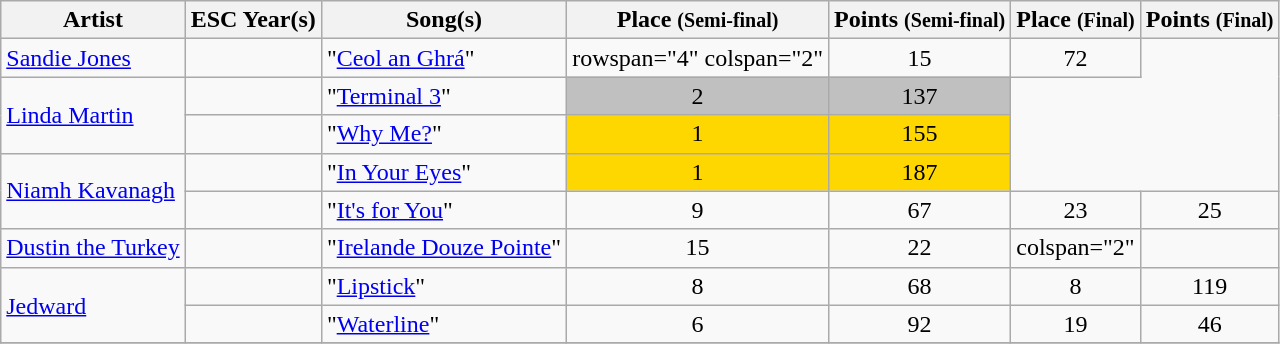<table class="wikitable">
<tr>
<th>Artist</th>
<th>ESC Year(s)</th>
<th>Song(s)</th>
<th>Place <small>(Semi-final)</small></th>
<th>Points <small>(Semi-final)</small></th>
<th>Place <small>(Final)</small></th>
<th>Points <small>(Final)</small></th>
</tr>
<tr>
<td><a href='#'>Sandie Jones</a></td>
<td align=center></td>
<td>"<a href='#'>Ceol an Ghrá</a>"</td>
<td>rowspan="4" colspan="2" </td>
<td align=center>15</td>
<td align=center>72</td>
</tr>
<tr>
<td rowspan="2"><a href='#'>Linda Martin</a></td>
<td align=center></td>
<td>"<a href='#'>Terminal 3</a>"</td>
<td bgcolor="silver" align=center>2</td>
<td bgcolor="silver" align=center>137</td>
</tr>
<tr>
<td align=center></td>
<td>"<a href='#'>Why Me?</a>"</td>
<td bgcolor="gold" align=center>1</td>
<td bgcolor="gold" align=center>155</td>
</tr>
<tr>
<td rowspan="2"><a href='#'>Niamh Kavanagh</a></td>
<td align=center></td>
<td>"<a href='#'>In Your Eyes</a>"</td>
<td bgcolor="gold" align=center>1</td>
<td bgcolor="gold" align=center>187</td>
</tr>
<tr>
<td align=center></td>
<td>"<a href='#'>It's for You</a>"</td>
<td align=center>9</td>
<td align=center>67</td>
<td align=center>23</td>
<td align=center>25</td>
</tr>
<tr>
<td><a href='#'>Dustin the Turkey</a></td>
<td align=center></td>
<td>"<a href='#'>Irelande Douze Pointe</a>"</td>
<td align=center>15</td>
<td align=center>22</td>
<td>colspan="2" </td>
</tr>
<tr>
<td rowspan="2"><a href='#'>Jedward</a></td>
<td align=center></td>
<td>"<a href='#'>Lipstick</a>"</td>
<td align=center>8</td>
<td align=center>68</td>
<td align=center>8</td>
<td align=center>119</td>
</tr>
<tr>
<td align=center></td>
<td>"<a href='#'>Waterline</a>"</td>
<td align=center>6</td>
<td align=center>92</td>
<td align=center>19</td>
<td align=center>46</td>
</tr>
<tr>
</tr>
</table>
